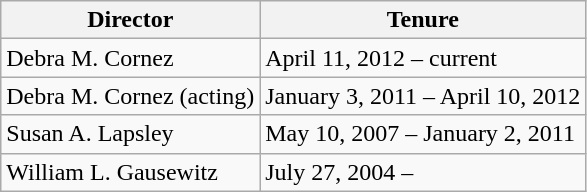<table class="wikitable">
<tr>
<th>Director</th>
<th>Tenure</th>
</tr>
<tr>
<td>Debra M. Cornez</td>
<td>April 11, 2012 – current</td>
</tr>
<tr>
<td>Debra M. Cornez (acting)</td>
<td>January 3, 2011 – April 10, 2012</td>
</tr>
<tr>
<td>Susan A. Lapsley</td>
<td>May 10, 2007 – January 2, 2011</td>
</tr>
<tr>
<td>William L. Gausewitz</td>
<td>July 27, 2004 –</td>
</tr>
</table>
